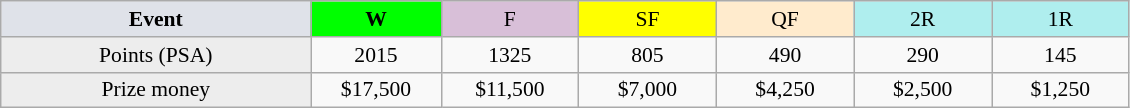<table class=wikitable style=font-size:90%;text-align:center>
<tr>
<td width=200 colspan=1 bgcolor=#dfe2e9><strong>Event</strong></td>
<td width=80 bgcolor=lime><strong>W</strong></td>
<td width=85 bgcolor=#D8BFD8>F</td>
<td width=85 bgcolor=#FFFF00>SF</td>
<td width=85 bgcolor=#ffebcd>QF</td>
<td width=85 bgcolor=#afeeee>2R</td>
<td width=85 bgcolor=#afeeee>1R</td>
</tr>
<tr>
<td bgcolor=#EDEDED>Points (PSA)</td>
<td>2015</td>
<td>1325</td>
<td>805</td>
<td>490</td>
<td>290</td>
<td>145</td>
</tr>
<tr>
<td bgcolor=#EDEDED>Prize money</td>
<td>$17,500</td>
<td>$11,500</td>
<td>$7,000</td>
<td>$4,250</td>
<td>$2,500</td>
<td>$1,250</td>
</tr>
</table>
